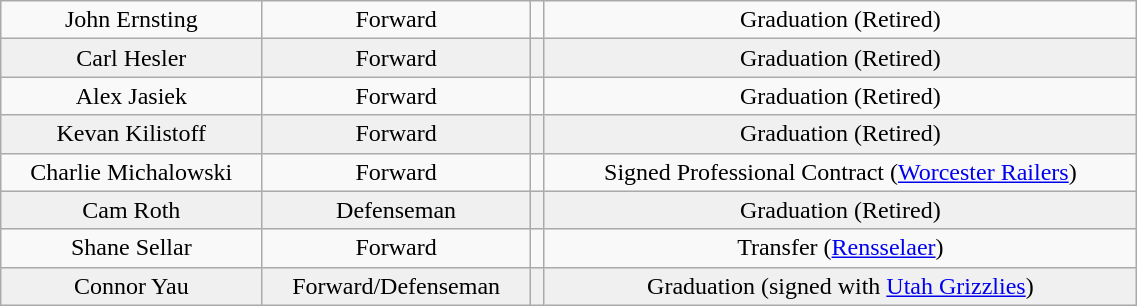<table class="wikitable" width="60%">
<tr align="center" bgcolor="">
<td>John Ernsting</td>
<td>Forward</td>
<td></td>
<td>Graduation (Retired)</td>
</tr>
<tr align="center" bgcolor="f0f0f0">
<td>Carl Hesler</td>
<td>Forward</td>
<td></td>
<td>Graduation (Retired)</td>
</tr>
<tr align="center" bgcolor="">
<td>Alex Jasiek</td>
<td>Forward</td>
<td></td>
<td>Graduation (Retired)</td>
</tr>
<tr align="center" bgcolor="f0f0f0">
<td>Kevan Kilistoff</td>
<td>Forward</td>
<td></td>
<td>Graduation (Retired)</td>
</tr>
<tr align="center" bgcolor="">
<td>Charlie Michalowski</td>
<td>Forward</td>
<td></td>
<td>Signed Professional Contract (<a href='#'>Worcester Railers</a>)</td>
</tr>
<tr align="center" bgcolor="f0f0f0">
<td>Cam Roth</td>
<td>Defenseman</td>
<td></td>
<td>Graduation (Retired)</td>
</tr>
<tr align="center" bgcolor="">
<td>Shane Sellar</td>
<td>Forward</td>
<td></td>
<td>Transfer (<a href='#'>Rensselaer</a>)</td>
</tr>
<tr align="center" bgcolor="f0f0f0">
<td>Connor Yau</td>
<td>Forward/Defenseman</td>
<td></td>
<td>Graduation (signed with <a href='#'>Utah Grizzlies</a>)</td>
</tr>
</table>
